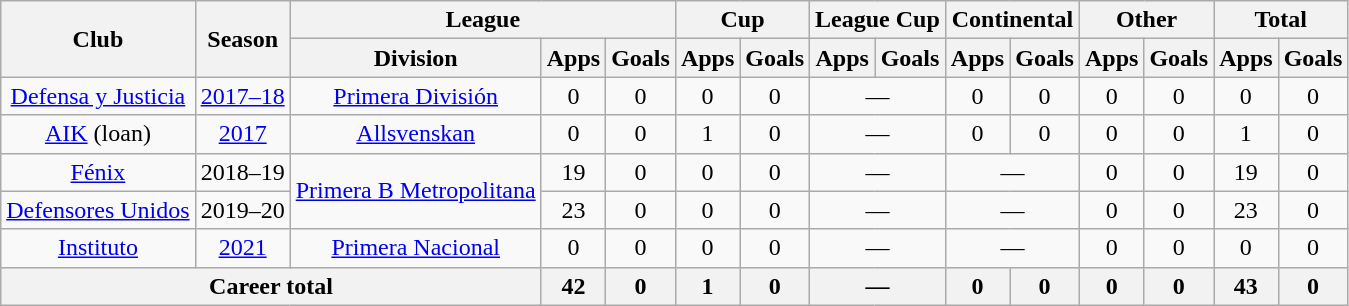<table class="wikitable" style="text-align:center">
<tr>
<th rowspan="2">Club</th>
<th rowspan="2">Season</th>
<th colspan="3">League</th>
<th colspan="2">Cup</th>
<th colspan="2">League Cup</th>
<th colspan="2">Continental</th>
<th colspan="2">Other</th>
<th colspan="2">Total</th>
</tr>
<tr>
<th>Division</th>
<th>Apps</th>
<th>Goals</th>
<th>Apps</th>
<th>Goals</th>
<th>Apps</th>
<th>Goals</th>
<th>Apps</th>
<th>Goals</th>
<th>Apps</th>
<th>Goals</th>
<th>Apps</th>
<th>Goals</th>
</tr>
<tr>
<td rowspan="1"><a href='#'>Defensa y Justicia</a></td>
<td><a href='#'>2017–18</a></td>
<td rowspan="1"><a href='#'>Primera División</a></td>
<td>0</td>
<td>0</td>
<td>0</td>
<td>0</td>
<td colspan="2">—</td>
<td>0</td>
<td>0</td>
<td>0</td>
<td>0</td>
<td>0</td>
<td>0</td>
</tr>
<tr>
<td rowspan="1"><a href='#'>AIK</a> (loan)</td>
<td><a href='#'>2017</a></td>
<td rowspan="1"><a href='#'>Allsvenskan</a></td>
<td>0</td>
<td>0</td>
<td>1</td>
<td>0</td>
<td colspan="2">—</td>
<td>0</td>
<td>0</td>
<td>0</td>
<td>0</td>
<td>1</td>
<td>0</td>
</tr>
<tr>
<td rowspan="1"><a href='#'>Fénix</a></td>
<td>2018–19</td>
<td rowspan="2"><a href='#'>Primera B Metropolitana</a></td>
<td>19</td>
<td>0</td>
<td>0</td>
<td>0</td>
<td colspan="2">—</td>
<td colspan="2">—</td>
<td>0</td>
<td>0</td>
<td>19</td>
<td>0</td>
</tr>
<tr>
<td rowspan="1"><a href='#'>Defensores Unidos</a></td>
<td>2019–20</td>
<td>23</td>
<td>0</td>
<td>0</td>
<td>0</td>
<td colspan="2">—</td>
<td colspan="2">—</td>
<td>0</td>
<td>0</td>
<td>23</td>
<td>0</td>
</tr>
<tr>
<td rowspan="1"><a href='#'>Instituto</a></td>
<td><a href='#'>2021</a></td>
<td rowspan="1"><a href='#'>Primera Nacional</a></td>
<td>0</td>
<td>0</td>
<td>0</td>
<td>0</td>
<td colspan="2">—</td>
<td colspan="2">—</td>
<td>0</td>
<td>0</td>
<td>0</td>
<td>0</td>
</tr>
<tr>
<th colspan="3">Career total</th>
<th>42</th>
<th>0</th>
<th>1</th>
<th>0</th>
<th colspan="2">—</th>
<th>0</th>
<th>0</th>
<th>0</th>
<th>0</th>
<th>43</th>
<th>0</th>
</tr>
</table>
